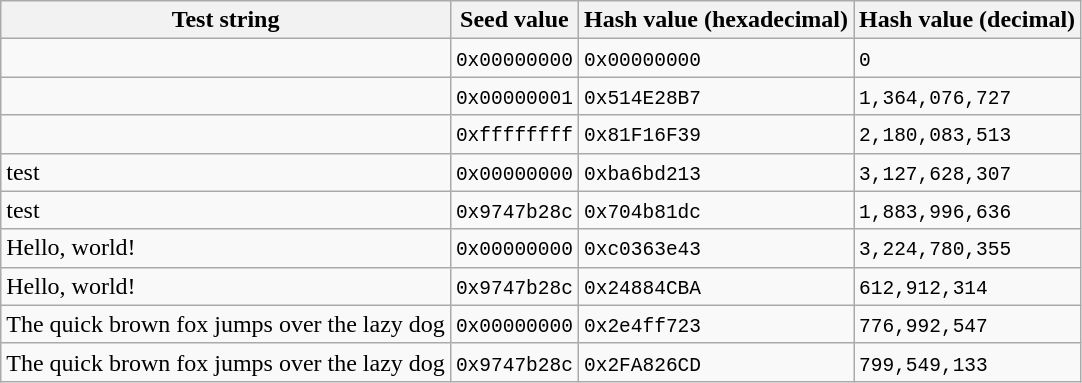<table class="wikitable">
<tr>
<th>Test string</th>
<th>Seed value</th>
<th>Hash value (hexadecimal)</th>
<th>Hash value (decimal)</th>
</tr>
<tr>
<td></td>
<td><code>0x00000000</code></td>
<td><code>0x00000000</code></td>
<td><code>0</code></td>
</tr>
<tr>
<td></td>
<td><code>0x00000001</code></td>
<td><code>0x514E28B7</code></td>
<td><code>1,364,076,727</code></td>
</tr>
<tr>
<td></td>
<td><code>0xffffffff</code></td>
<td><code>0x81F16F39</code></td>
<td><code>2,180,083,513</code></td>
</tr>
<tr>
<td>test</td>
<td><code>0x00000000</code></td>
<td><code>0xba6bd213</code></td>
<td><code>3,127,628,307</code></td>
</tr>
<tr>
<td>test</td>
<td><code>0x9747b28c</code></td>
<td><code>0x704b81dc</code></td>
<td><code>1,883,996,636</code></td>
</tr>
<tr>
<td>Hello, world!</td>
<td><code>0x00000000</code></td>
<td><code>0xc0363e43</code></td>
<td><code>3,224,780,355</code></td>
</tr>
<tr>
<td>Hello, world!</td>
<td><code>0x9747b28c</code></td>
<td><code>0x24884CBA</code></td>
<td><code>612,912,314</code></td>
</tr>
<tr>
<td>The quick brown fox jumps over the lazy dog</td>
<td><code>0x00000000</code></td>
<td><code>0x2e4ff723</code></td>
<td><code>776,992,547</code></td>
</tr>
<tr>
<td>The quick brown fox jumps over the lazy dog</td>
<td><code>0x9747b28c</code></td>
<td><code>0x2FA826CD</code></td>
<td><code>799,549,133</code></td>
</tr>
</table>
